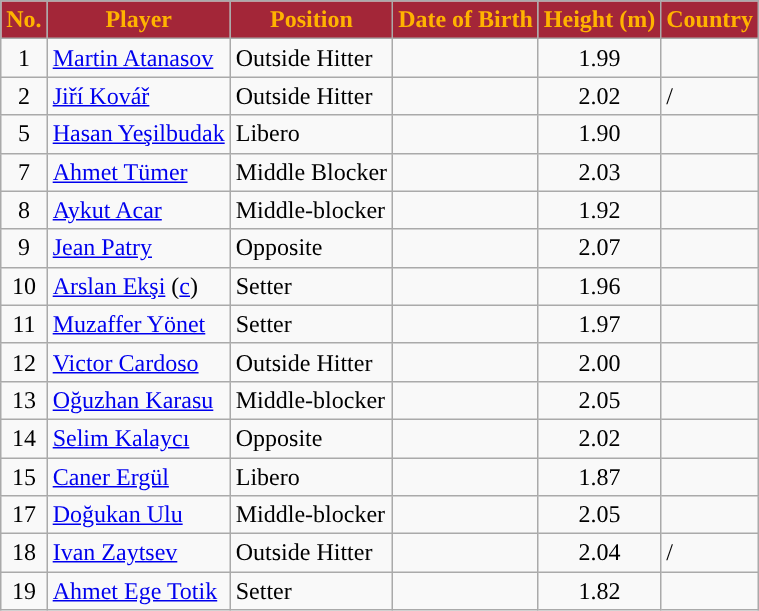<table class="wikitable plainrowheaders sortable">
<tr>
<th style="background:#A32638; color:#FFB300; ">No.</th>
<th style="background:#A32638; color:#FFB300; ">Player</th>
<th style="background:#A32638; color:#FFB300; ">Position</th>
<th style="background:#A32638; color:#FFB300; ">Date of Birth</th>
<th style="background:#A32638; color:#FFB300; ">Height (m)</th>
<th style="background:#A32638; color:#FFB300; ">Country</th>
</tr>
<tr>
<td align="center">1</td>
<td><a href='#'>Martin Atanasov</a></td>
<td>Outside Hitter</td>
<td></td>
<td align="center">1.99</td>
<td></td>
</tr>
<tr>
<td align="center">2</td>
<td><a href='#'>Jiří Kovář</a></td>
<td>Outside Hitter</td>
<td></td>
<td align="center">2.02</td>
<td> / </td>
</tr>
<tr>
<td align="center">5</td>
<td><a href='#'>Hasan Yeşilbudak</a></td>
<td>Libero</td>
<td></td>
<td align="center">1.90</td>
<td></td>
</tr>
<tr>
<td align="center">7</td>
<td><a href='#'>Ahmet Tümer</a></td>
<td>Middle Blocker</td>
<td></td>
<td align="center">2.03</td>
<td></td>
</tr>
<tr>
<td align="center">8</td>
<td><a href='#'>Aykut Acar</a></td>
<td>Middle-blocker</td>
<td></td>
<td align="center">1.92</td>
<td></td>
</tr>
<tr>
<td align="center">9</td>
<td><a href='#'>Jean Patry</a></td>
<td>Opposite</td>
<td></td>
<td align="center">2.07</td>
<td></td>
</tr>
<tr>
<td align="center">10</td>
<td><a href='#'>Arslan Ekşi</a> (<a href='#'>c</a>)</td>
<td>Setter</td>
<td></td>
<td align="center">1.96</td>
<td></td>
</tr>
<tr>
<td align="center">11</td>
<td><a href='#'>Muzaffer Yönet</a></td>
<td>Setter</td>
<td></td>
<td align="center">1.97</td>
<td></td>
</tr>
<tr>
<td align="center">12</td>
<td><a href='#'>Victor Cardoso</a></td>
<td>Outside Hitter</td>
<td></td>
<td align="center">2.00</td>
<td></td>
</tr>
<tr>
<td align="center">13</td>
<td><a href='#'>Oğuzhan Karasu</a></td>
<td>Middle-blocker</td>
<td></td>
<td align="center">2.05</td>
<td></td>
</tr>
<tr>
<td align="center">14</td>
<td><a href='#'>Selim Kalaycı</a></td>
<td>Opposite</td>
<td></td>
<td align="center">2.02</td>
<td></td>
</tr>
<tr>
<td align="center">15</td>
<td><a href='#'>Caner Ergül</a></td>
<td>Libero</td>
<td></td>
<td align="center">1.87</td>
<td></td>
</tr>
<tr>
<td align="center">17</td>
<td><a href='#'>Doğukan Ulu</a></td>
<td>Middle-blocker</td>
<td></td>
<td align="center">2.05</td>
<td></td>
</tr>
<tr>
<td align="center">18</td>
<td><a href='#'>Ivan Zaytsev</a></td>
<td>Outside Hitter</td>
<td></td>
<td align="center">2.04</td>
<td> / </td>
</tr>
<tr>
<td align="center">19</td>
<td><a href='#'>Ahmet Ege Totik</a></td>
<td>Setter</td>
<td></td>
<td align="center">1.82</td>
<td></td>
</tr>
</table>
